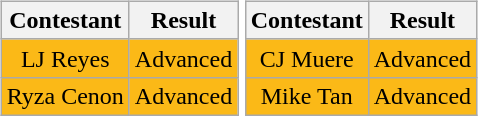<table>
<tr>
<td><br><table class="wikitable sortable nowrap" style="margin:auto; text-align:center">
<tr>
<th scope="col">Contestant</th>
<th scope="col">Result</th>
</tr>
<tr>
<td bgcolor=#fbb917>LJ Reyes</td>
<td bgcolor=#fbb917>Advanced</td>
</tr>
<tr>
<td bgcolor=#fbb917>Ryza Cenon</td>
<td bgcolor=#fbb917>Advanced</td>
</tr>
</table>
</td>
<td><br><table class="wikitable sortable nowrap" style="margin:auto; text-align:center">
<tr>
<th scope="col">Contestant</th>
<th scope="col">Result</th>
</tr>
<tr>
<td bgcolor=#fbb917>CJ Muere</td>
<td bgcolor=#fbb917>Advanced</td>
</tr>
<tr>
<td bgcolor=#fbb917>Mike Tan</td>
<td bgcolor=#fbb917>Advanced</td>
</tr>
</table>
</td>
</tr>
</table>
